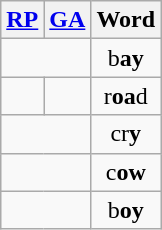<table class="wikitable floatright" style="text-align: center;">
<tr>
<th><a href='#'>RP</a></th>
<th><a href='#'>GA</a></th>
<th>Word</th>
</tr>
<tr>
<td colspan="2"></td>
<td>b<strong>ay</strong></td>
</tr>
<tr>
<td></td>
<td></td>
<td>r<strong>oa</strong>d</td>
</tr>
<tr>
<td colspan="2"></td>
<td>cr<strong>y</strong></td>
</tr>
<tr>
<td colspan="2"></td>
<td>c<strong>ow</strong></td>
</tr>
<tr>
<td colspan="2"></td>
<td>b<strong>oy</strong></td>
</tr>
</table>
